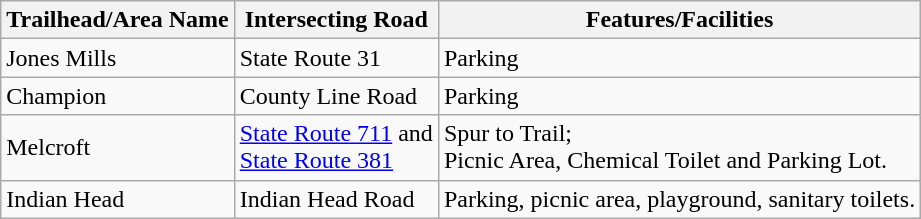<table class="wikitable">
<tr>
<th>Trailhead/Area Name</th>
<th>Intersecting Road</th>
<th>Features/Facilities</th>
</tr>
<tr>
<td>Jones Mills</td>
<td>State Route 31</td>
<td>Parking</td>
</tr>
<tr>
<td>Champion</td>
<td>County Line Road</td>
<td>Parking</td>
</tr>
<tr>
<td>Melcroft</td>
<td><a href='#'>State Route 711</a> and <br><a href='#'>State Route 381</a></td>
<td>Spur to Trail;<br>Picnic Area, Chemical Toilet and Parking Lot.</td>
</tr>
<tr>
<td>Indian Head</td>
<td>Indian Head Road</td>
<td>Parking, picnic area, playground, sanitary toilets.</td>
</tr>
</table>
